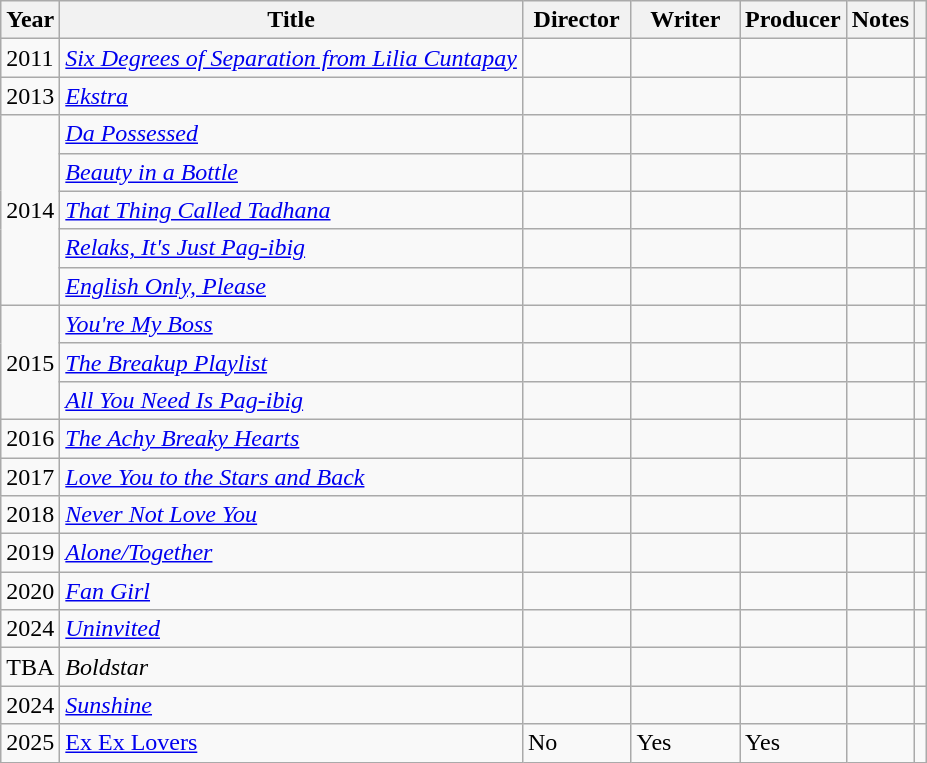<table class="wikitable">
<tr>
<th>Year</th>
<th>Title</th>
<th width=65>Director</th>
<th width=65>Writer</th>
<th>Producer</th>
<th>Notes</th>
<th></th>
</tr>
<tr>
<td>2011</td>
<td><em><a href='#'>Six Degrees of Separation from Lilia Cuntapay</a></em></td>
<td></td>
<td></td>
<td></td>
<td></td>
<td></td>
</tr>
<tr>
<td>2013</td>
<td><em><a href='#'>Ekstra</a></em></td>
<td></td>
<td></td>
<td></td>
<td></td>
<td></td>
</tr>
<tr>
<td rowspan="5">2014</td>
<td><em><a href='#'>Da Possessed</a></em></td>
<td></td>
<td></td>
<td></td>
<td></td>
<td></td>
</tr>
<tr>
<td><em><a href='#'>Beauty in a Bottle</a></em></td>
<td></td>
<td></td>
<td></td>
<td></td>
<td></td>
</tr>
<tr>
<td><em><a href='#'>That Thing Called Tadhana</a></em></td>
<td></td>
<td></td>
<td></td>
<td></td>
<td></td>
</tr>
<tr>
<td><em><a href='#'>Relaks, It's Just Pag-ibig</a></em></td>
<td></td>
<td></td>
<td></td>
<td></td>
<td></td>
</tr>
<tr>
<td><em><a href='#'>English Only, Please</a></em></td>
<td></td>
<td></td>
<td></td>
<td></td>
<td></td>
</tr>
<tr>
<td rowspan="3">2015</td>
<td><em><a href='#'>You're My Boss</a></em></td>
<td></td>
<td></td>
<td></td>
<td></td>
<td></td>
</tr>
<tr>
<td><em><a href='#'>The Breakup Playlist</a></em></td>
<td></td>
<td></td>
<td></td>
<td></td>
<td></td>
</tr>
<tr>
<td><em><a href='#'>All You Need Is Pag-ibig</a></em></td>
<td></td>
<td></td>
<td></td>
<td></td>
<td></td>
</tr>
<tr>
<td>2016</td>
<td><em><a href='#'>The Achy Breaky Hearts</a></em></td>
<td></td>
<td></td>
<td></td>
<td></td>
<td></td>
</tr>
<tr>
<td>2017</td>
<td><em><a href='#'>Love You to the Stars and Back</a></em></td>
<td></td>
<td></td>
<td></td>
<td></td>
<td></td>
</tr>
<tr>
<td>2018</td>
<td><em><a href='#'>Never Not Love You</a></em></td>
<td></td>
<td></td>
<td></td>
<td></td>
<td></td>
</tr>
<tr>
<td>2019</td>
<td><em><a href='#'>Alone/Together</a></em></td>
<td></td>
<td></td>
<td></td>
<td></td>
<td></td>
</tr>
<tr>
<td>2020</td>
<td><em><a href='#'>Fan Girl</a></em></td>
<td></td>
<td></td>
<td></td>
<td></td>
<td></td>
</tr>
<tr>
<td>2024</td>
<td><em><a href='#'>Uninvited</a></em></td>
<td></td>
<td></td>
<td></td>
<td></td>
<td></td>
</tr>
<tr>
<td>TBA</td>
<td><em>Boldstar</em></td>
<td></td>
<td></td>
<td></td>
<td></td>
<td></td>
</tr>
<tr>
<td>2024</td>
<td><em><a href='#'>Sunshine</a></em></td>
<td></td>
<td></td>
<td></td>
<td></td>
<td></td>
</tr>
<tr>
<td>2025</td>
<td><a href='#'>Ex Ex Lovers</a></td>
<td>No</td>
<td>Yes</td>
<td>Yes</td>
<td></td>
<td></td>
</tr>
</table>
